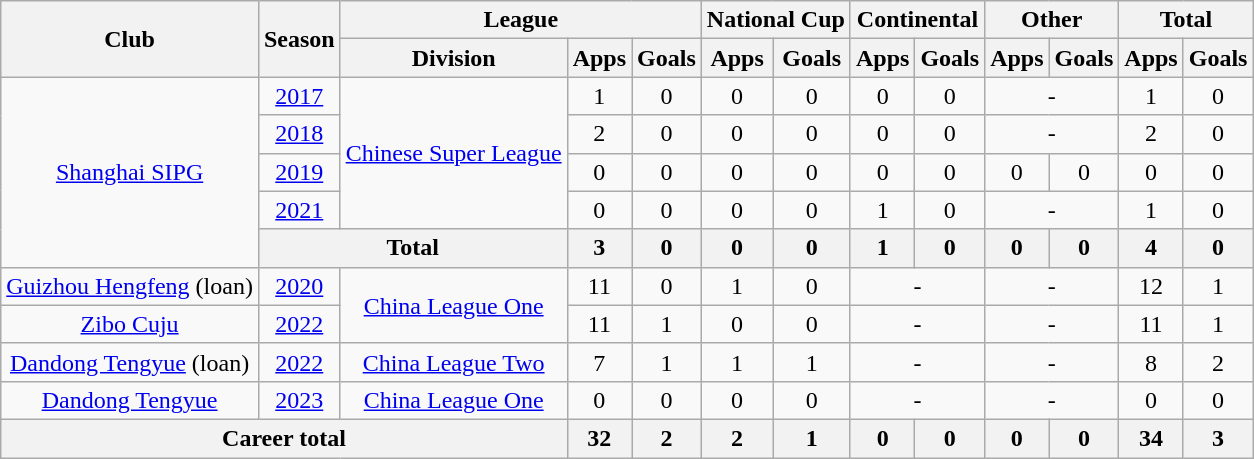<table class="wikitable" style="text-align: center">
<tr>
<th rowspan="2">Club</th>
<th rowspan="2">Season</th>
<th colspan="3">League</th>
<th colspan="2">National Cup</th>
<th colspan="2">Continental</th>
<th colspan="2">Other</th>
<th colspan="2">Total</th>
</tr>
<tr>
<th>Division</th>
<th>Apps</th>
<th>Goals</th>
<th>Apps</th>
<th>Goals</th>
<th>Apps</th>
<th>Goals</th>
<th>Apps</th>
<th>Goals</th>
<th>Apps</th>
<th>Goals</th>
</tr>
<tr>
<td rowspan=5><a href='#'>Shanghai SIPG</a></td>
<td><a href='#'>2017</a></td>
<td rowspan=4><a href='#'>Chinese Super League</a></td>
<td>1</td>
<td>0</td>
<td>0</td>
<td>0</td>
<td>0</td>
<td>0</td>
<td colspan="2">-</td>
<td>1</td>
<td>0</td>
</tr>
<tr>
<td><a href='#'>2018</a></td>
<td>2</td>
<td>0</td>
<td>0</td>
<td>0</td>
<td>0</td>
<td>0</td>
<td colspan="2">-</td>
<td>2</td>
<td>0</td>
</tr>
<tr>
<td><a href='#'>2019</a></td>
<td>0</td>
<td>0</td>
<td>0</td>
<td>0</td>
<td>0</td>
<td>0</td>
<td>0</td>
<td>0</td>
<td>0</td>
<td>0</td>
</tr>
<tr>
<td><a href='#'>2021</a></td>
<td>0</td>
<td>0</td>
<td>0</td>
<td>0</td>
<td>1</td>
<td>0</td>
<td colspan="2">-</td>
<td>1</td>
<td>0</td>
</tr>
<tr>
<th colspan=2>Total</th>
<th>3</th>
<th>0</th>
<th>0</th>
<th>0</th>
<th>1</th>
<th>0</th>
<th>0</th>
<th>0</th>
<th>4</th>
<th>0</th>
</tr>
<tr>
<td><a href='#'>Guizhou Hengfeng</a> (loan)</td>
<td><a href='#'>2020</a></td>
<td rowspan=2><a href='#'>China League One</a></td>
<td>11</td>
<td>0</td>
<td>1</td>
<td>0</td>
<td colspan="2">-</td>
<td colspan="2">-</td>
<td>12</td>
<td>1</td>
</tr>
<tr>
<td><a href='#'>Zibo Cuju</a></td>
<td><a href='#'>2022</a></td>
<td>11</td>
<td>1</td>
<td>0</td>
<td>0</td>
<td colspan="2">-</td>
<td colspan="2">-</td>
<td>11</td>
<td>1</td>
</tr>
<tr>
<td><a href='#'>Dandong Tengyue</a> (loan)</td>
<td><a href='#'>2022</a></td>
<td><a href='#'>China League Two</a></td>
<td>7</td>
<td>1</td>
<td>1</td>
<td>1</td>
<td colspan="2">-</td>
<td colspan="2">-</td>
<td>8</td>
<td>2</td>
</tr>
<tr>
<td><a href='#'>Dandong Tengyue</a></td>
<td><a href='#'>2023</a></td>
<td><a href='#'>China League One</a></td>
<td>0</td>
<td>0</td>
<td>0</td>
<td>0</td>
<td colspan="2">-</td>
<td colspan="2">-</td>
<td>0</td>
<td>0</td>
</tr>
<tr>
<th colspan=3>Career total</th>
<th>32</th>
<th>2</th>
<th>2</th>
<th>1</th>
<th>0</th>
<th>0</th>
<th>0</th>
<th>0</th>
<th>34</th>
<th>3</th>
</tr>
</table>
